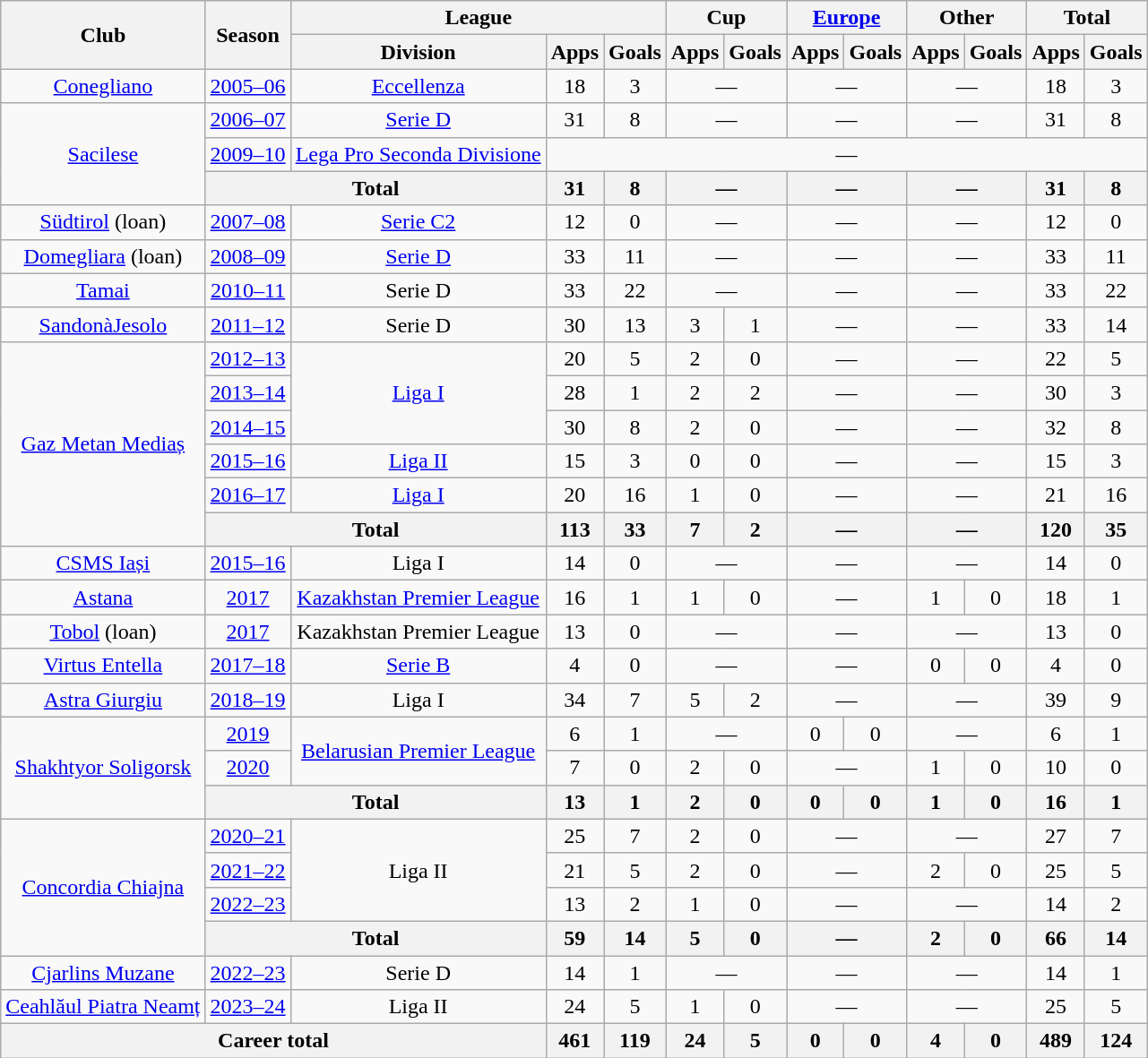<table class="wikitable" style="text-align:center">
<tr>
<th rowspan="2">Club</th>
<th rowspan="2">Season</th>
<th colspan="3">League</th>
<th colspan="2">Cup</th>
<th colspan="2"><a href='#'>Europe</a></th>
<th colspan="2">Other</th>
<th colspan="2">Total</th>
</tr>
<tr>
<th>Division</th>
<th>Apps</th>
<th>Goals</th>
<th>Apps</th>
<th>Goals</th>
<th>Apps</th>
<th>Goals</th>
<th>Apps</th>
<th>Goals</th>
<th>Apps</th>
<th>Goals</th>
</tr>
<tr>
<td rowspan="1" valign="center"><a href='#'>Conegliano</a></td>
<td><a href='#'>2005–06</a></td>
<td rowspan="1"><a href='#'>Eccellenza</a></td>
<td>18</td>
<td>3</td>
<td colspan="2">—</td>
<td colspan="2">—</td>
<td colspan="2">—</td>
<td>18</td>
<td>3</td>
</tr>
<tr>
<td rowspan="3" valign="center"><a href='#'>Sacilese</a></td>
<td><a href='#'>2006–07</a></td>
<td rowspan="1"><a href='#'>Serie D</a></td>
<td>31</td>
<td>8</td>
<td colspan="2">—</td>
<td colspan="2">—</td>
<td colspan="2">—</td>
<td>31</td>
<td>8</td>
</tr>
<tr>
<td><a href='#'>2009–10</a></td>
<td rowspan="1"><a href='#'>Lega Pro Seconda Divisione</a></td>
<td colspan="10">—</td>
</tr>
<tr>
<th colspan="2" valign="center">Total</th>
<th>31</th>
<th>8</th>
<th colspan="2">—</th>
<th colspan="2">—</th>
<th colspan="2">—</th>
<th>31</th>
<th>8</th>
</tr>
<tr>
<td rowspan="1" valign="center"><a href='#'>Südtirol</a> (loan)</td>
<td><a href='#'>2007–08</a></td>
<td rowspan="1"><a href='#'>Serie C2</a></td>
<td>12</td>
<td>0</td>
<td colspan="2">—</td>
<td colspan="2">—</td>
<td colspan="2">—</td>
<td>12</td>
<td>0</td>
</tr>
<tr>
<td rowspan="1" valign="center"><a href='#'>Domegliara</a> (loan)</td>
<td><a href='#'>2008–09</a></td>
<td rowspan="1"><a href='#'>Serie D</a></td>
<td>33</td>
<td>11</td>
<td colspan="2">—</td>
<td colspan="2">—</td>
<td colspan="2">—</td>
<td>33</td>
<td>11</td>
</tr>
<tr>
<td rowspan="1" valign="center"><a href='#'>Tamai</a></td>
<td><a href='#'>2010–11</a></td>
<td rowspan="1">Serie D</td>
<td>33</td>
<td>22</td>
<td colspan="2">—</td>
<td colspan="2">—</td>
<td colspan="2">—</td>
<td>33</td>
<td>22</td>
</tr>
<tr>
<td rowspan="1" valign="center"><a href='#'>SandonàJesolo</a></td>
<td><a href='#'>2011–12</a></td>
<td rowspan="1">Serie D</td>
<td>30</td>
<td>13</td>
<td>3</td>
<td>1</td>
<td colspan="2">—</td>
<td colspan="2">—</td>
<td>33</td>
<td>14</td>
</tr>
<tr>
<td rowspan="6" valign="center"><a href='#'>Gaz Metan Mediaș</a></td>
<td><a href='#'>2012–13</a></td>
<td rowspan="3"><a href='#'>Liga I</a></td>
<td>20</td>
<td>5</td>
<td>2</td>
<td>0</td>
<td colspan="2">—</td>
<td colspan="2">—</td>
<td>22</td>
<td>5</td>
</tr>
<tr>
<td><a href='#'>2013–14</a></td>
<td>28</td>
<td>1</td>
<td>2</td>
<td>2</td>
<td colspan="2">—</td>
<td colspan="2">—</td>
<td>30</td>
<td>3</td>
</tr>
<tr>
<td><a href='#'>2014–15</a></td>
<td>30</td>
<td>8</td>
<td>2</td>
<td>0</td>
<td colspan="2">—</td>
<td colspan="2">—</td>
<td>32</td>
<td>8</td>
</tr>
<tr>
<td><a href='#'>2015–16</a></td>
<td rowspan="1"><a href='#'>Liga II</a></td>
<td>15</td>
<td>3</td>
<td>0</td>
<td>0</td>
<td colspan="2">—</td>
<td colspan="2">—</td>
<td>15</td>
<td>3</td>
</tr>
<tr>
<td><a href='#'>2016–17</a></td>
<td rowspan="1"><a href='#'>Liga I</a></td>
<td>20</td>
<td>16</td>
<td>1</td>
<td>0</td>
<td colspan="2">—</td>
<td colspan="2">—</td>
<td>21</td>
<td>16</td>
</tr>
<tr>
<th colspan="2" valign="center">Total</th>
<th>113</th>
<th>33</th>
<th>7</th>
<th>2</th>
<th colspan="2">—</th>
<th colspan="2">—</th>
<th>120</th>
<th>35</th>
</tr>
<tr>
<td rowspan="1" valign="center"><a href='#'>CSMS Iași</a></td>
<td><a href='#'>2015–16</a></td>
<td rowspan="1">Liga I</td>
<td>14</td>
<td>0</td>
<td colspan="2">—</td>
<td colspan="2">—</td>
<td colspan="2">—</td>
<td>14</td>
<td>0</td>
</tr>
<tr>
<td rowspan="1" valign="center"><a href='#'>Astana</a></td>
<td><a href='#'>2017</a></td>
<td rowspan="1"><a href='#'>Kazakhstan Premier League</a></td>
<td>16</td>
<td>1</td>
<td>1</td>
<td>0</td>
<td colspan="2">—</td>
<td>1</td>
<td>0</td>
<td>18</td>
<td>1</td>
</tr>
<tr>
<td rowspan="1" valign="center"><a href='#'>Tobol</a> (loan)</td>
<td><a href='#'>2017</a></td>
<td rowspan="1">Kazakhstan Premier League</td>
<td>13</td>
<td>0</td>
<td colspan="2">—</td>
<td colspan="2">—</td>
<td colspan="2">—</td>
<td>13</td>
<td>0</td>
</tr>
<tr>
<td rowspan="1" valign="center"><a href='#'>Virtus Entella</a></td>
<td><a href='#'>2017–18</a></td>
<td rowspan="1"><a href='#'>Serie B</a></td>
<td>4</td>
<td>0</td>
<td colspan="2">—</td>
<td colspan="2">—</td>
<td>0</td>
<td>0</td>
<td>4</td>
<td>0</td>
</tr>
<tr>
<td rowspan="1" valign="center"><a href='#'>Astra Giurgiu</a></td>
<td><a href='#'>2018–19</a></td>
<td rowspan="1">Liga I</td>
<td>34</td>
<td>7</td>
<td>5</td>
<td>2</td>
<td colspan="2">—</td>
<td colspan="2">—</td>
<td>39</td>
<td>9</td>
</tr>
<tr>
<td rowspan="3" valign="center"><a href='#'>Shakhtyor Soligorsk</a></td>
<td><a href='#'>2019</a></td>
<td rowspan="2"><a href='#'>Belarusian Premier League</a></td>
<td>6</td>
<td>1</td>
<td colspan="2">—</td>
<td>0</td>
<td>0</td>
<td colspan="2">—</td>
<td>6</td>
<td>1</td>
</tr>
<tr>
<td><a href='#'>2020</a></td>
<td>7</td>
<td>0</td>
<td>2</td>
<td>0</td>
<td colspan="2">—</td>
<td>1</td>
<td>0</td>
<td>10</td>
<td>0</td>
</tr>
<tr>
<th colspan="2" valign="center">Total</th>
<th>13</th>
<th>1</th>
<th>2</th>
<th>0</th>
<th>0</th>
<th>0</th>
<th>1</th>
<th>0</th>
<th>16</th>
<th>1</th>
</tr>
<tr>
<td rowspan="4" valign="center"><a href='#'>Concordia Chiajna</a></td>
<td><a href='#'>2020–21</a></td>
<td rowspan="3">Liga II</td>
<td>25</td>
<td>7</td>
<td>2</td>
<td>0</td>
<td colspan="2">—</td>
<td colspan="2">—</td>
<td>27</td>
<td>7</td>
</tr>
<tr>
<td><a href='#'>2021–22</a></td>
<td>21</td>
<td>5</td>
<td>2</td>
<td>0</td>
<td colspan="2">—</td>
<td>2</td>
<td>0</td>
<td>25</td>
<td>5</td>
</tr>
<tr>
<td><a href='#'>2022–23</a></td>
<td>13</td>
<td>2</td>
<td>1</td>
<td>0</td>
<td colspan="2">—</td>
<td colspan="2">—</td>
<td>14</td>
<td>2</td>
</tr>
<tr>
<th colspan="2" valign="center">Total</th>
<th>59</th>
<th>14</th>
<th>5</th>
<th>0</th>
<th colspan="2">—</th>
<th>2</th>
<th>0</th>
<th>66</th>
<th>14</th>
</tr>
<tr>
<td rowspan="1" valign="center"><a href='#'>Cjarlins Muzane</a></td>
<td><a href='#'>2022–23</a></td>
<td rowspan="1">Serie D</td>
<td>14</td>
<td>1</td>
<td colspan="2">—</td>
<td colspan="2">—</td>
<td colspan="2">—</td>
<td>14</td>
<td>1</td>
</tr>
<tr>
<td rowspan="1" valign="center"><a href='#'>Ceahlăul Piatra Neamț</a></td>
<td><a href='#'>2023–24</a></td>
<td rowspan="1">Liga II</td>
<td>24</td>
<td>5</td>
<td>1</td>
<td>0</td>
<td colspan="2">—</td>
<td colspan="2">—</td>
<td>25</td>
<td>5</td>
</tr>
<tr>
<th colspan="3">Career total</th>
<th>461</th>
<th>119</th>
<th>24</th>
<th>5</th>
<th>0</th>
<th>0</th>
<th>4</th>
<th>0</th>
<th>489</th>
<th>124</th>
</tr>
</table>
